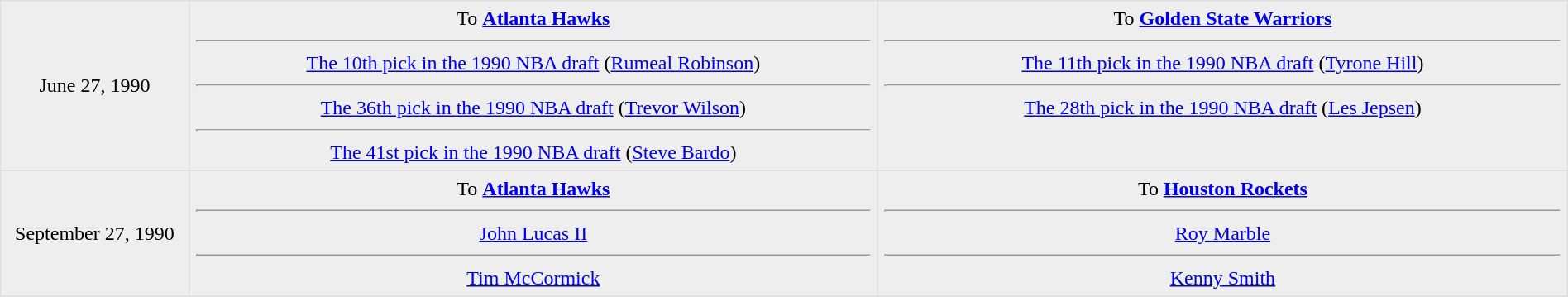<table border=1 style="border-collapse:collapse; text-align: center; width: 100%" bordercolor="#DFDFDF"  cellpadding="5">
<tr>
</tr>
<tr bgcolor="eeeeee">
<td style="width:12%">June 27, 1990</td>
<td style="width:44%" valign="top">To <strong><a href='#'>Atlanta Hawks</a></strong><hr><a href='#'>The 10th pick in the 1990 NBA draft</a> (<a href='#'>Rumeal Robinson</a>)<hr><a href='#'>The 36th pick in the 1990 NBA draft</a> (<a href='#'>Trevor Wilson</a>)<hr><a href='#'>The 41st pick in the 1990 NBA draft</a> (<a href='#'>Steve Bardo</a>)</td>
<td style="width:44%" valign="top">To <strong><a href='#'>Golden State Warriors</a></strong><hr><a href='#'>The 11th pick in the 1990 NBA draft</a> (<a href='#'>Tyrone Hill</a>)<hr><a href='#'>The 28th pick in the 1990 NBA draft</a> (<a href='#'>Les Jepsen</a>)</td>
</tr>
<tr>
</tr>
<tr bgcolor="eeeeee">
<td style="width:12%">September 27, 1990</td>
<td style="width:44%" valign="top">To <strong><a href='#'>Atlanta Hawks</a></strong><hr><a href='#'>John Lucas II</a><hr><a href='#'>Tim McCormick</a></td>
<td style="width:44%" valign="top">To <strong><a href='#'>Houston Rockets</a></strong><hr><a href='#'>Roy Marble</a><hr><a href='#'>Kenny Smith</a></td>
</tr>
<tr>
</tr>
</table>
